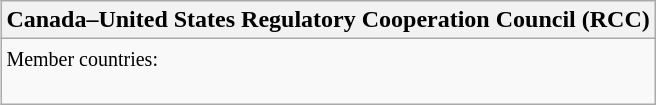<table class="wikitable" align="right">
<tr>
<th>Canada–United States Regulatory Cooperation Council (RCC)</th>
</tr>
<tr>
<td><small>Member countries:</small><br><br></td>
</tr>
</table>
